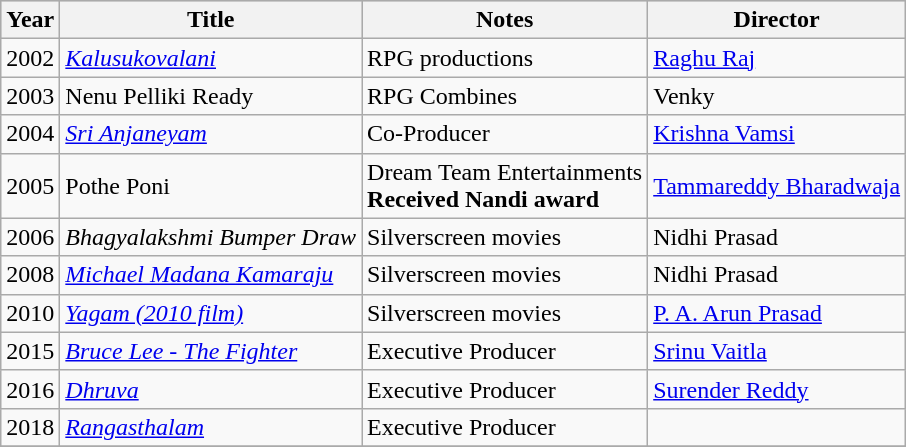<table class="wikitable sortable plainrowheaders">
<tr style="background:#ccc; text-align:center;">
<th scope="col">Year</th>
<th scope="col">Title</th>
<th scope="col">Notes</th>
<th scope="col" class="unsortable">Director</th>
</tr>
<tr>
<td>2002</td>
<td><em><a href='#'>Kalusukovalani</a></em></td>
<td>RPG productions</td>
<td><a href='#'>Raghu Raj</a></td>
</tr>
<tr>
<td>2003</td>
<td>Nenu Pelliki Ready</td>
<td>RPG Combines</td>
<td>Venky</td>
</tr>
<tr>
<td>2004</td>
<td><em><a href='#'>Sri Anjaneyam</a></em></td>
<td>Co-Producer</td>
<td><a href='#'>Krishna Vamsi</a></td>
</tr>
<tr>
<td>2005</td>
<td>Pothe Poni</td>
<td>Dream Team Entertainments <br> <strong>Received Nandi award</strong><br></td>
<td><a href='#'>Tammareddy Bharadwaja</a></td>
</tr>
<tr>
<td>2006</td>
<td><em>Bhagyalakshmi Bumper Draw</em></td>
<td>Silverscreen movies</td>
<td>Nidhi Prasad</td>
</tr>
<tr>
<td>2008</td>
<td><em><a href='#'>Michael Madana Kamaraju</a></em></td>
<td>Silverscreen movies</td>
<td>Nidhi Prasad</td>
</tr>
<tr>
<td>2010</td>
<td><em><a href='#'>Yagam (2010 film)</a></em></td>
<td>Silverscreen movies</td>
<td><a href='#'>P. A. Arun Prasad</a></td>
</tr>
<tr>
<td>2015</td>
<td><em><a href='#'>Bruce Lee - The Fighter</a></em></td>
<td>Executive Producer</td>
<td><a href='#'>Srinu Vaitla</a></td>
</tr>
<tr>
<td>2016</td>
<td><em><a href='#'>Dhruva</a></em></td>
<td>Executive Producer</td>
<td><a href='#'>Surender Reddy</a></td>
</tr>
<tr>
<td>2018</td>
<td><em><a href='#'>Rangasthalam</a></em></td>
<td>Executive Producer</td>
<td></td>
</tr>
<tr>
</tr>
</table>
